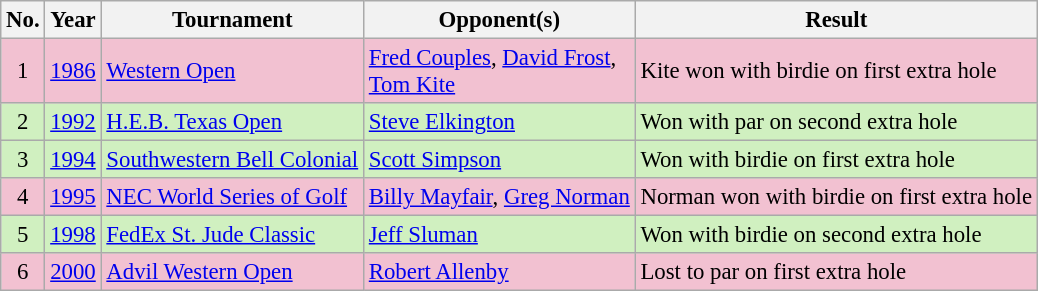<table class="wikitable" style="font-size:95%;">
<tr>
<th>No.</th>
<th>Year</th>
<th>Tournament</th>
<th>Opponent(s)</th>
<th>Result</th>
</tr>
<tr style="background:#F2C1D1;">
<td align=center>1</td>
<td><a href='#'>1986</a></td>
<td><a href='#'>Western Open</a></td>
<td> <a href='#'>Fred Couples</a>,  <a href='#'>David Frost</a>,<br> <a href='#'>Tom Kite</a></td>
<td>Kite won with birdie on first extra hole</td>
</tr>
<tr style="background:#D0F0C0;">
<td align=center>2</td>
<td><a href='#'>1992</a></td>
<td><a href='#'>H.E.B. Texas Open</a></td>
<td> <a href='#'>Steve Elkington</a></td>
<td>Won with par on second extra hole</td>
</tr>
<tr style="background:#D0F0C0;">
<td align=center>3</td>
<td><a href='#'>1994</a></td>
<td><a href='#'>Southwestern Bell Colonial</a></td>
<td> <a href='#'>Scott Simpson</a></td>
<td>Won with birdie on first extra hole</td>
</tr>
<tr style="background:#F2C1D1;">
<td align=center>4</td>
<td><a href='#'>1995</a></td>
<td><a href='#'>NEC World Series of Golf</a></td>
<td> <a href='#'>Billy Mayfair</a>,  <a href='#'>Greg Norman</a></td>
<td>Norman won with birdie on first extra hole</td>
</tr>
<tr style="background:#D0F0C0;">
<td align=center>5</td>
<td><a href='#'>1998</a></td>
<td><a href='#'>FedEx St. Jude Classic</a></td>
<td> <a href='#'>Jeff Sluman</a></td>
<td>Won with birdie on second extra hole</td>
</tr>
<tr style="background:#F2C1D1;">
<td align=center>6</td>
<td><a href='#'>2000</a></td>
<td><a href='#'>Advil Western Open</a></td>
<td> <a href='#'>Robert Allenby</a></td>
<td>Lost to par on first extra hole</td>
</tr>
</table>
